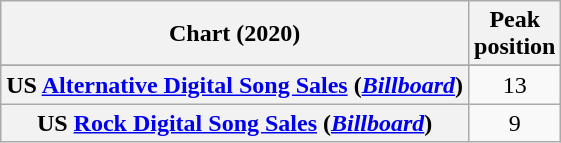<table class="wikitable sortable plainrowheaders" style="text-align:center">
<tr>
<th scope="col">Chart (2020)</th>
<th scope="col">Peak<br>position</th>
</tr>
<tr>
</tr>
<tr>
</tr>
<tr>
</tr>
<tr>
</tr>
<tr>
<th scope="row">US <a href='#'>Alternative Digital Song Sales</a> (<em><a href='#'>Billboard</a></em>)</th>
<td>13</td>
</tr>
<tr>
<th scope="row">US <a href='#'>Rock Digital Song Sales</a> (<em><a href='#'>Billboard</a></em>)</th>
<td>9</td>
</tr>
</table>
